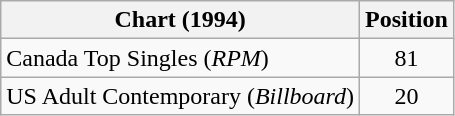<table class="wikitable sortable">
<tr>
<th>Chart (1994)</th>
<th>Position</th>
</tr>
<tr =>
<td>Canada Top Singles (<em>RPM</em>)</td>
<td align="center">81</td>
</tr>
<tr>
<td>US Adult Contemporary (<em>Billboard</em>)</td>
<td align="center">20</td>
</tr>
</table>
